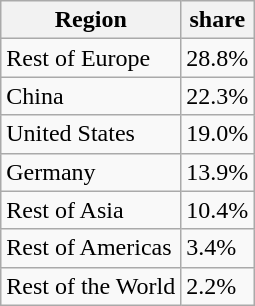<table class="wikitable floatright">
<tr>
<th>Region</th>
<th>share</th>
</tr>
<tr>
<td>Rest of Europe</td>
<td>28.8%</td>
</tr>
<tr>
<td>China</td>
<td>22.3%</td>
</tr>
<tr>
<td>United States</td>
<td>19.0%</td>
</tr>
<tr>
<td>Germany</td>
<td>13.9%</td>
</tr>
<tr>
<td>Rest of Asia</td>
<td>10.4%</td>
</tr>
<tr>
<td>Rest of Americas</td>
<td>3.4%</td>
</tr>
<tr>
<td>Rest of the World</td>
<td>2.2%</td>
</tr>
</table>
